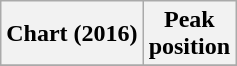<table class="wikitable sortable plainrowheaders" style="text-align:center;">
<tr>
<th scope="col">Chart (2016)</th>
<th scope="col">Peak<br>position</th>
</tr>
<tr>
</tr>
</table>
